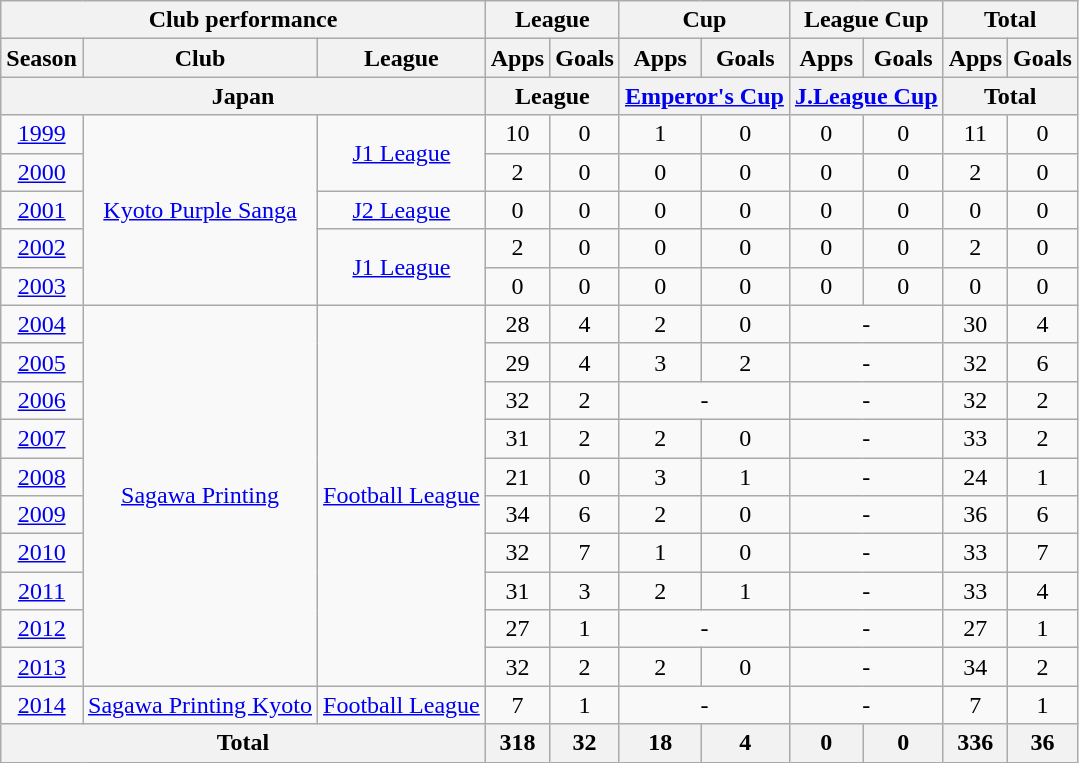<table class="wikitable" style="text-align:center;">
<tr>
<th colspan=3>Club performance</th>
<th colspan=2>League</th>
<th colspan=2>Cup</th>
<th colspan=2>League Cup</th>
<th colspan=2>Total</th>
</tr>
<tr>
<th>Season</th>
<th>Club</th>
<th>League</th>
<th>Apps</th>
<th>Goals</th>
<th>Apps</th>
<th>Goals</th>
<th>Apps</th>
<th>Goals</th>
<th>Apps</th>
<th>Goals</th>
</tr>
<tr>
<th colspan=3>Japan</th>
<th colspan=2>League</th>
<th colspan=2><a href='#'>Emperor's Cup</a></th>
<th colspan=2><a href='#'>J.League Cup</a></th>
<th colspan=2>Total</th>
</tr>
<tr>
<td><a href='#'>1999</a></td>
<td rowspan="5"><a href='#'>Kyoto Purple Sanga</a></td>
<td rowspan="2"><a href='#'>J1 League</a></td>
<td>10</td>
<td>0</td>
<td>1</td>
<td>0</td>
<td>0</td>
<td>0</td>
<td>11</td>
<td>0</td>
</tr>
<tr>
<td><a href='#'>2000</a></td>
<td>2</td>
<td>0</td>
<td>0</td>
<td>0</td>
<td>0</td>
<td>0</td>
<td>2</td>
<td>0</td>
</tr>
<tr>
<td><a href='#'>2001</a></td>
<td><a href='#'>J2 League</a></td>
<td>0</td>
<td>0</td>
<td>0</td>
<td>0</td>
<td>0</td>
<td>0</td>
<td>0</td>
<td>0</td>
</tr>
<tr>
<td><a href='#'>2002</a></td>
<td rowspan="2"><a href='#'>J1 League</a></td>
<td>2</td>
<td>0</td>
<td>0</td>
<td>0</td>
<td>0</td>
<td>0</td>
<td>2</td>
<td>0</td>
</tr>
<tr>
<td><a href='#'>2003</a></td>
<td>0</td>
<td>0</td>
<td>0</td>
<td>0</td>
<td>0</td>
<td>0</td>
<td>0</td>
<td>0</td>
</tr>
<tr>
<td><a href='#'>2004</a></td>
<td rowspan="10"><a href='#'>Sagawa Printing</a></td>
<td rowspan="10"><a href='#'>Football League</a></td>
<td>28</td>
<td>4</td>
<td>2</td>
<td>0</td>
<td colspan="2">-</td>
<td>30</td>
<td>4</td>
</tr>
<tr>
<td><a href='#'>2005</a></td>
<td>29</td>
<td>4</td>
<td>3</td>
<td>2</td>
<td colspan="2">-</td>
<td>32</td>
<td>6</td>
</tr>
<tr>
<td><a href='#'>2006</a></td>
<td>32</td>
<td>2</td>
<td colspan="2">-</td>
<td colspan="2">-</td>
<td>32</td>
<td>2</td>
</tr>
<tr>
<td><a href='#'>2007</a></td>
<td>31</td>
<td>2</td>
<td>2</td>
<td>0</td>
<td colspan="2">-</td>
<td>33</td>
<td>2</td>
</tr>
<tr>
<td><a href='#'>2008</a></td>
<td>21</td>
<td>0</td>
<td>3</td>
<td>1</td>
<td colspan="2">-</td>
<td>24</td>
<td>1</td>
</tr>
<tr>
<td><a href='#'>2009</a></td>
<td>34</td>
<td>6</td>
<td>2</td>
<td>0</td>
<td colspan="2">-</td>
<td>36</td>
<td>6</td>
</tr>
<tr>
<td><a href='#'>2010</a></td>
<td>32</td>
<td>7</td>
<td>1</td>
<td>0</td>
<td colspan="2">-</td>
<td>33</td>
<td>7</td>
</tr>
<tr>
<td><a href='#'>2011</a></td>
<td>31</td>
<td>3</td>
<td>2</td>
<td>1</td>
<td colspan="2">-</td>
<td>33</td>
<td>4</td>
</tr>
<tr>
<td><a href='#'>2012</a></td>
<td>27</td>
<td>1</td>
<td colspan="2">-</td>
<td colspan="2">-</td>
<td>27</td>
<td>1</td>
</tr>
<tr>
<td><a href='#'>2013</a></td>
<td>32</td>
<td>2</td>
<td>2</td>
<td>0</td>
<td colspan="2">-</td>
<td>34</td>
<td>2</td>
</tr>
<tr>
<td><a href='#'>2014</a></td>
<td><a href='#'>Sagawa Printing Kyoto</a></td>
<td><a href='#'>Football League</a></td>
<td>7</td>
<td>1</td>
<td colspan="2">-</td>
<td colspan="2">-</td>
<td>7</td>
<td>1</td>
</tr>
<tr>
<th colspan=3>Total</th>
<th>318</th>
<th>32</th>
<th>18</th>
<th>4</th>
<th>0</th>
<th>0</th>
<th>336</th>
<th>36</th>
</tr>
</table>
